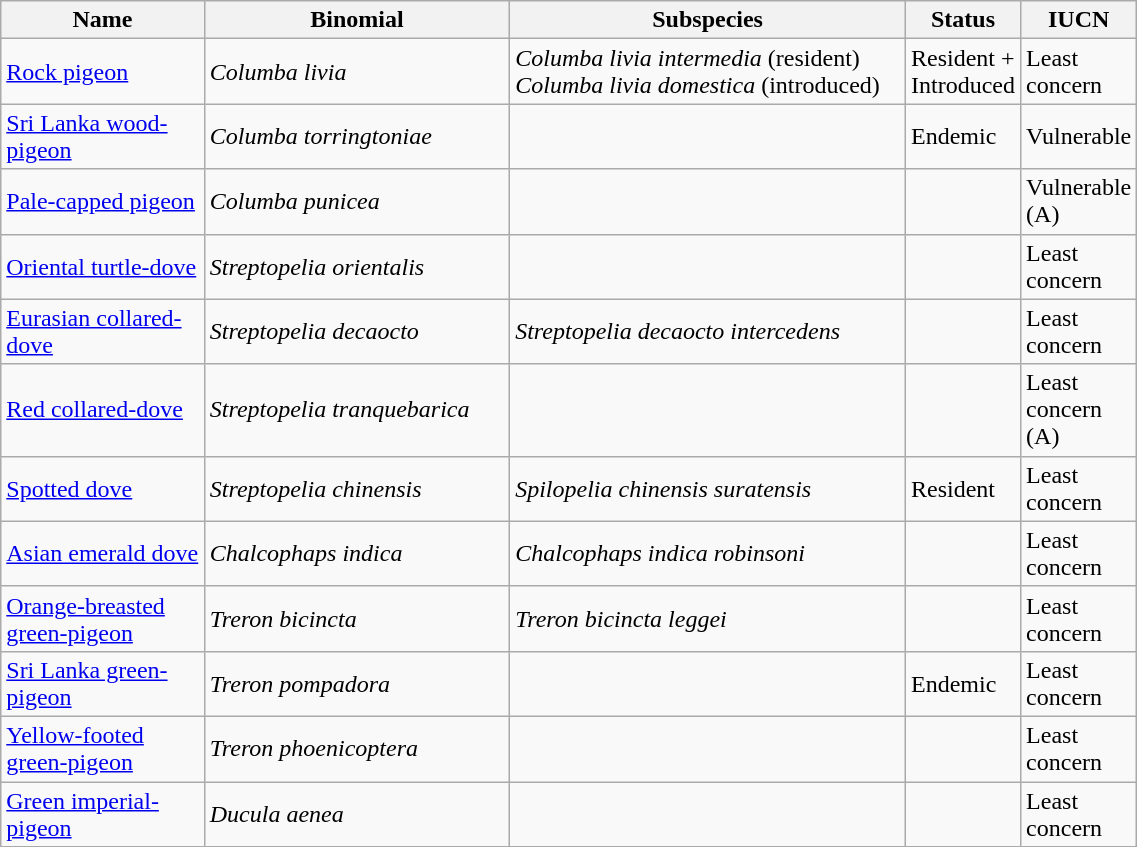<table width=60% class="wikitable">
<tr>
<th width=20%>Name</th>
<th width=30%>Binomial</th>
<th width=40%>Subspecies</th>
<th width=30%>Status</th>
<th width=30%>IUCN</th>
</tr>
<tr>
<td><a href='#'>Rock pigeon</a><br></td>
<td><em>Columba livia</em></td>
<td><em>Columba livia intermedia</em> (resident)<br><em>Columba livia domestica</em> (introduced)</td>
<td>Resident + Introduced</td>
<td>Least concern</td>
</tr>
<tr>
<td><a href='#'>Sri Lanka wood-pigeon</a><br></td>
<td><em>Columba torringtoniae</em></td>
<td></td>
<td>Endemic</td>
<td>Vulnerable</td>
</tr>
<tr>
<td><a href='#'>Pale-capped pigeon</a><br></td>
<td><em>Columba punicea</em></td>
<td></td>
<td></td>
<td>Vulnerable<br>(A)</td>
</tr>
<tr>
<td><a href='#'>Oriental turtle-dove</a><br></td>
<td><em>Streptopelia orientalis</em></td>
<td></td>
<td></td>
<td>Least concern</td>
</tr>
<tr>
<td><a href='#'>Eurasian collared-dove</a><br></td>
<td><em>Streptopelia decaocto</em></td>
<td><em>Streptopelia decaocto intercedens</em></td>
<td></td>
<td>Least concern</td>
</tr>
<tr>
<td><a href='#'>Red collared-dove</a><br></td>
<td><em>Streptopelia tranquebarica</em></td>
<td></td>
<td></td>
<td>Least concern<br>(A)</td>
</tr>
<tr>
<td><a href='#'>Spotted dove</a><br></td>
<td><em>Streptopelia chinensis</em></td>
<td><em>Spilopelia chinensis suratensis</em></td>
<td>Resident</td>
<td>Least concern</td>
</tr>
<tr>
<td><a href='#'>Asian emerald dove</a><br></td>
<td><em>Chalcophaps indica</em></td>
<td><em>Chalcophaps indica robinsoni</em></td>
<td></td>
<td>Least concern</td>
</tr>
<tr>
<td><a href='#'>Orange-breasted green-pigeon</a><br></td>
<td><em>Treron bicincta</em></td>
<td><em>Treron bicincta leggei</em></td>
<td></td>
<td>Least concern</td>
</tr>
<tr>
<td><a href='#'>Sri Lanka green-pigeon</a><br></td>
<td><em>Treron pompadora</em></td>
<td></td>
<td>Endemic</td>
<td>Least concern</td>
</tr>
<tr>
<td><a href='#'>Yellow-footed green-pigeon</a><br></td>
<td><em>Treron phoenicoptera</em></td>
<td></td>
<td></td>
<td>Least concern</td>
</tr>
<tr>
<td><a href='#'>Green imperial-pigeon</a><br></td>
<td><em>Ducula aenea</em></td>
<td></td>
<td></td>
<td>Least concern</td>
</tr>
</table>
